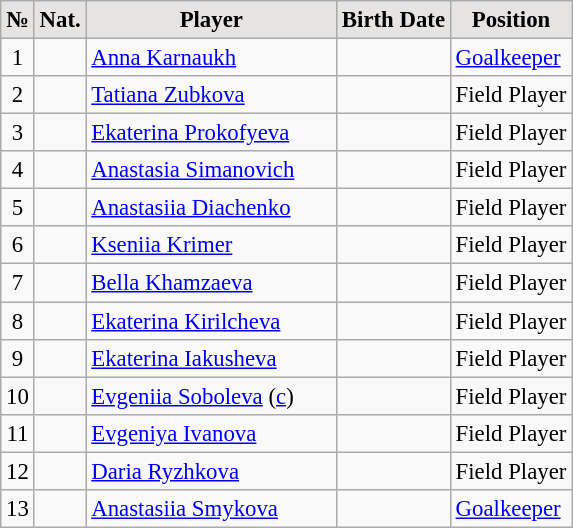<table class=wikitable style="font-size: 95%; border: 1px solid #CFB53B; border-collapse: collapse;">
<tr bgcolor="E5E4E2">
<td align=center><strong>№</strong></td>
<td align=center><strong>Nat.</strong></td>
<td width=160; align=center><strong>Player</strong></td>
<td align=center><strong>Birth Date</strong></td>
<td align=center><strong>Position</strong></td>
</tr>
<tr>
<td align=center>1</td>
<td align=center></td>
<td><a href='#'>Anna Karnaukh</a></td>
<td align=right></td>
<td><a href='#'>Goalkeeper</a></td>
</tr>
<tr>
<td align=center>2</td>
<td align=center></td>
<td><a href='#'>Tatiana Zubkova</a></td>
<td align=right></td>
<td>Field Player</td>
</tr>
<tr>
<td align=center>3</td>
<td align=center></td>
<td><a href='#'>Ekaterina Prokofyeva</a></td>
<td align=right></td>
<td>Field Player</td>
</tr>
<tr>
<td align=center>4</td>
<td align=center></td>
<td><a href='#'>Anastasia Simanovich</a></td>
<td align=right></td>
<td>Field Player</td>
</tr>
<tr>
<td align=center>5</td>
<td align=center></td>
<td><a href='#'>Anastasiia Diachenko</a></td>
<td align=right></td>
<td>Field Player</td>
</tr>
<tr>
<td align=center>6</td>
<td align=center></td>
<td><a href='#'>Kseniia Krimer</a></td>
<td align=right></td>
<td>Field Player</td>
</tr>
<tr>
<td align=center>7</td>
<td align=center></td>
<td><a href='#'>Bella Khamzaeva</a></td>
<td align=right></td>
<td>Field Player</td>
</tr>
<tr>
<td align=center>8</td>
<td align=center></td>
<td><a href='#'>Ekaterina Kirilcheva</a></td>
<td align=right></td>
<td>Field Player</td>
</tr>
<tr>
<td align=center>9</td>
<td align=center></td>
<td><a href='#'>Ekaterina Iakusheva</a></td>
<td align=right></td>
<td>Field Player</td>
</tr>
<tr>
<td align=center>10</td>
<td align=center></td>
<td><a href='#'>Evgeniia Soboleva</a> (<a href='#'>c</a>)</td>
<td align=right></td>
<td>Field Player</td>
</tr>
<tr>
<td align=center>11</td>
<td align=center></td>
<td><a href='#'>Evgeniya Ivanova</a></td>
<td align=right></td>
<td>Field Player</td>
</tr>
<tr>
<td align=center>12</td>
<td align=center></td>
<td><a href='#'>Daria Ryzhkova</a></td>
<td align=right></td>
<td>Field Player</td>
</tr>
<tr>
<td align=center>13</td>
<td align=center></td>
<td><a href='#'>Anastasiia Smykova</a></td>
<td align=right></td>
<td><a href='#'>Goalkeeper</a></td>
</tr>
</table>
